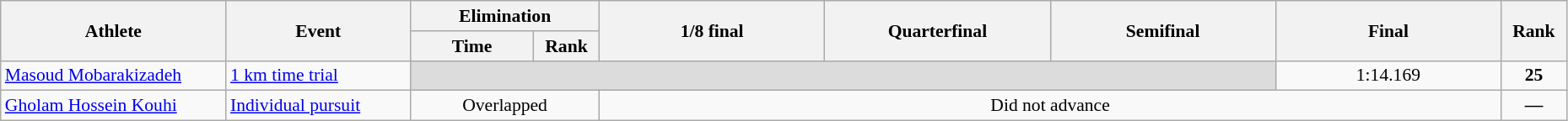<table class="wikitable" width="98%" style="text-align:center; font-size:90%">
<tr>
<th rowspan="2" width="11%">Athlete</th>
<th rowspan="2" width="9%">Event</th>
<th colspan="2">Elimination</th>
<th rowspan="2" width="11%">1/8 final</th>
<th rowspan="2" width="11%">Quarterfinal</th>
<th rowspan="2" width="11%">Semifinal</th>
<th rowspan="2" width="11%">Final</th>
<th rowspan="2" width="3%">Rank</th>
</tr>
<tr>
<th width="6%">Time</th>
<th width="3%">Rank</th>
</tr>
<tr>
<td align="left"><a href='#'>Masoud Mobarakizadeh</a></td>
<td align="left"><a href='#'>1 km time trial</a></td>
<td colspan=5 bgcolor=#DCDCDC></td>
<td>1:14.169</td>
<td><strong>25</strong></td>
</tr>
<tr>
<td align="left"><a href='#'>Gholam Hossein Kouhi</a></td>
<td align="left"><a href='#'>Individual pursuit</a></td>
<td colspan=2>Overlapped</td>
<td colspan=4>Did not advance</td>
<td><strong>—</strong></td>
</tr>
</table>
